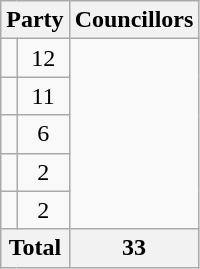<table class="wikitable">
<tr>
<th colspan=2>Party</th>
<th>Councillors</th>
</tr>
<tr>
<td></td>
<td align=center>12</td>
</tr>
<tr>
<td></td>
<td align=center>11</td>
</tr>
<tr>
<td></td>
<td align=center>6</td>
</tr>
<tr>
<td></td>
<td align=center>2</td>
</tr>
<tr>
<td></td>
<td align=center>2</td>
</tr>
<tr>
<th colspan=2>Total</th>
<th align=center>33</th>
</tr>
</table>
